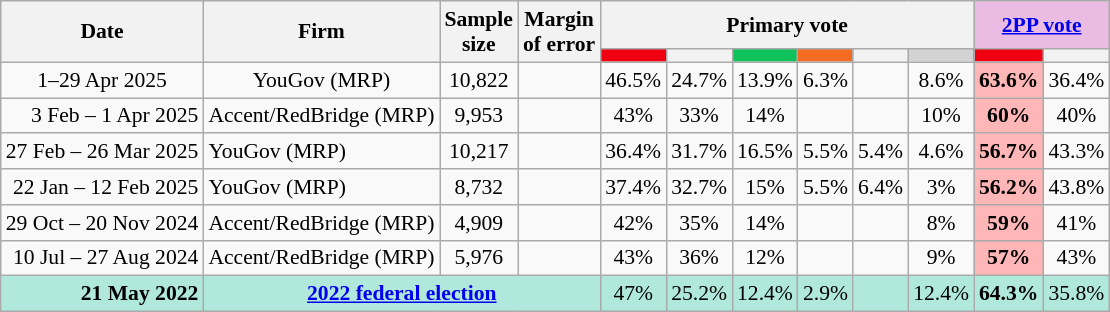<table class="nowrap wikitable tpl-blanktable" style=text-align:center;font-size:90%>
<tr>
<th rowspan=2>Date</th>
<th rowspan=2>Firm</th>
<th rowspan=2>Sample<br>size</th>
<th rowspan=2>Margin<br>of error</th>
<th colspan=6>Primary vote</th>
<th colspan=2 class=unsortable style=background:#ebbce3><a href='#'>2PP vote</a></th>
</tr>
<tr>
<th style="background:#F00011"></th>
<th style=background:></th>
<th style=background:#10C25B></th>
<th style=background:#f36c21></th>
<th style=background:></th>
<th style=background:lightgray></th>
<th style="background:#F00011"></th>
<th style=background:></th>
</tr>
<tr>
<td>1–29 Apr 2025</td>
<td>YouGov (MRP)</td>
<td>10,822</td>
<td></td>
<td>46.5%</td>
<td>24.7%</td>
<td>13.9%</td>
<td>6.3%</td>
<td></td>
<td>8.6%</td>
<th style="background:#FFB6B6">63.6%</th>
<td>36.4%</td>
</tr>
<tr>
<td align=right>3 Feb – 1 Apr 2025</td>
<td align=left>Accent/RedBridge (MRP)</td>
<td>9,953</td>
<td></td>
<td>43%</td>
<td>33%</td>
<td>14%</td>
<td></td>
<td></td>
<td>10%</td>
<th style="background:#FFB6B6">60%</th>
<td>40%</td>
</tr>
<tr>
<td align=right>27 Feb – 26 Mar 2025</td>
<td align=left>YouGov (MRP)</td>
<td>10,217</td>
<td></td>
<td>36.4%</td>
<td>31.7%</td>
<td>16.5%</td>
<td>5.5%</td>
<td>5.4%</td>
<td>4.6%</td>
<th style="background:#FFB6B6">56.7%</th>
<td>43.3%</td>
</tr>
<tr>
<td align=right>22 Jan – 12 Feb 2025</td>
<td align=left>YouGov (MRP)</td>
<td>8,732</td>
<td></td>
<td>37.4%</td>
<td>32.7%</td>
<td>15%</td>
<td>5.5%</td>
<td>6.4%</td>
<td>3%</td>
<th style="background:#FFB6B6">56.2%</th>
<td>43.8%</td>
</tr>
<tr>
<td align=right>29 Oct – 20 Nov 2024</td>
<td align=left>Accent/RedBridge (MRP)</td>
<td>4,909</td>
<td></td>
<td>42%</td>
<td>35%</td>
<td>14%</td>
<td></td>
<td></td>
<td>8%</td>
<th style="background:#FFB6B6">59%</th>
<td>41%</td>
</tr>
<tr>
<td align=right>10 Jul – 27 Aug 2024</td>
<td align=left>Accent/RedBridge (MRP)</td>
<td>5,976</td>
<td></td>
<td>43%</td>
<td>36%</td>
<td>12%</td>
<td></td>
<td></td>
<td>9%</td>
<th style="background:#FFB6B6">57%</th>
<td>43%</td>
</tr>
<tr style="background:#b0e9db">
<td style="text-align:right" data-sort-value="21-May-2022"><strong>21 May 2022</strong></td>
<td colspan="3" style="text-align:center"><strong><a href='#'>2022 federal election</a></strong></td>
<td>47%</td>
<td>25.2%</td>
<td>12.4%</td>
<td>2.9%</td>
<td></td>
<td>12.4%</td>
<td><strong>64.3%</strong></td>
<td>35.8%</td>
</tr>
</table>
